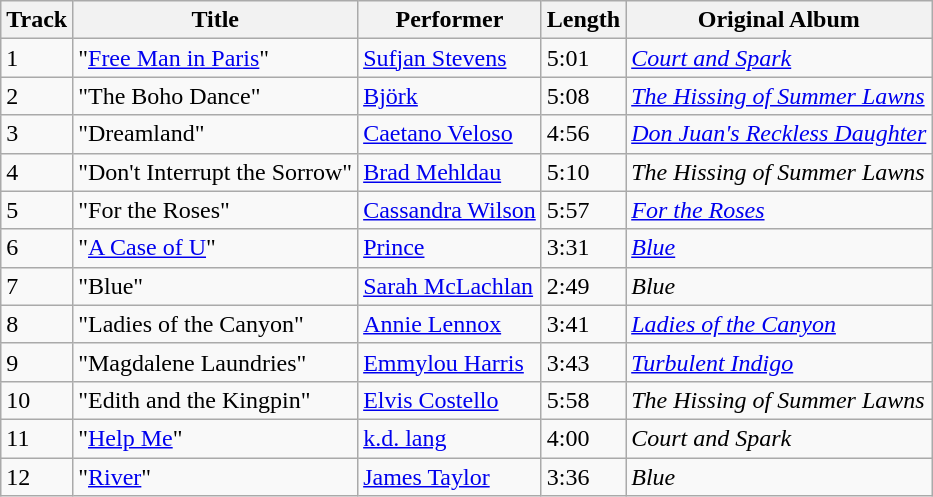<table class="wikitable">
<tr>
<th>Track</th>
<th>Title</th>
<th>Performer</th>
<th>Length</th>
<th>Original Album</th>
</tr>
<tr>
<td>1</td>
<td>"<a href='#'>Free Man in Paris</a>"</td>
<td><a href='#'>Sufjan Stevens</a></td>
<td>5:01</td>
<td><em><a href='#'>Court and Spark</a></em></td>
</tr>
<tr>
<td>2</td>
<td>"The Boho Dance"</td>
<td><a href='#'>Björk</a></td>
<td>5:08</td>
<td><em><a href='#'>The Hissing of Summer Lawns</a></em></td>
</tr>
<tr>
<td>3</td>
<td>"Dreamland"</td>
<td><a href='#'>Caetano Veloso</a></td>
<td>4:56</td>
<td><em><a href='#'>Don Juan's Reckless Daughter</a></em></td>
</tr>
<tr>
<td>4</td>
<td>"Don't Interrupt the Sorrow"</td>
<td><a href='#'>Brad Mehldau</a></td>
<td>5:10</td>
<td><em>The Hissing of Summer Lawns</em></td>
</tr>
<tr>
<td>5</td>
<td>"For the Roses"</td>
<td><a href='#'>Cassandra Wilson</a></td>
<td>5:57</td>
<td><em><a href='#'>For the Roses</a></em></td>
</tr>
<tr>
<td>6</td>
<td>"<a href='#'>A Case of U</a>"</td>
<td><a href='#'>Prince</a></td>
<td>3:31</td>
<td><em><a href='#'>Blue</a></em></td>
</tr>
<tr>
<td>7</td>
<td>"Blue"</td>
<td><a href='#'>Sarah McLachlan</a></td>
<td>2:49</td>
<td><em>Blue</em></td>
</tr>
<tr>
<td>8</td>
<td>"Ladies of the Canyon"</td>
<td><a href='#'>Annie Lennox</a></td>
<td>3:41</td>
<td><em><a href='#'>Ladies of the Canyon</a></em></td>
</tr>
<tr>
<td>9</td>
<td>"Magdalene Laundries"</td>
<td><a href='#'>Emmylou Harris</a></td>
<td>3:43</td>
<td><em><a href='#'>Turbulent Indigo</a></em></td>
</tr>
<tr>
<td>10</td>
<td>"Edith and the Kingpin"</td>
<td><a href='#'>Elvis Costello</a></td>
<td>5:58</td>
<td><em>The Hissing of Summer Lawns</em></td>
</tr>
<tr>
<td>11</td>
<td>"<a href='#'>Help Me</a>"</td>
<td><a href='#'>k.d. lang</a></td>
<td>4:00</td>
<td><em>Court and Spark</em></td>
</tr>
<tr>
<td>12</td>
<td>"<a href='#'>River</a>"</td>
<td><a href='#'>James Taylor</a></td>
<td>3:36</td>
<td><em>Blue</em></td>
</tr>
</table>
